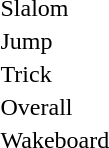<table>
<tr>
<td>Slalom </td>
<td></td>
<td></td>
<td></td>
</tr>
<tr>
<td>Jump </td>
<td></td>
<td></td>
<td></td>
</tr>
<tr>
<td>Trick</td>
<td></td>
<td></td>
<td></td>
</tr>
<tr>
<td>Overall</td>
<td></td>
<td></td>
<td></td>
</tr>
<tr>
<td>Wakeboard</td>
<td></td>
<td></td>
<td></td>
</tr>
<tr>
</tr>
</table>
